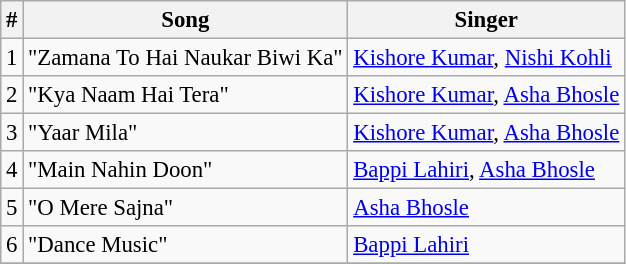<table class="wikitable" style="font-size:95%;">
<tr>
<th>#</th>
<th>Song</th>
<th>Singer</th>
</tr>
<tr>
<td>1</td>
<td>"Zamana To Hai Naukar Biwi Ka"</td>
<td><a href='#'>Kishore Kumar</a>, <a href='#'>Nishi Kohli</a></td>
</tr>
<tr>
<td>2</td>
<td>"Kya Naam Hai Tera"</td>
<td><a href='#'>Kishore Kumar</a>, <a href='#'>Asha Bhosle</a></td>
</tr>
<tr>
<td>3</td>
<td>"Yaar Mila"</td>
<td><a href='#'>Kishore Kumar</a>, <a href='#'>Asha Bhosle</a></td>
</tr>
<tr>
<td>4</td>
<td>"Main Nahin Doon"</td>
<td><a href='#'>Bappi Lahiri</a>, <a href='#'>Asha Bhosle</a></td>
</tr>
<tr>
<td>5</td>
<td>"O Mere Sajna"</td>
<td><a href='#'>Asha Bhosle</a></td>
</tr>
<tr>
<td>6</td>
<td>"Dance Music"</td>
<td><a href='#'>Bappi Lahiri</a></td>
</tr>
<tr>
</tr>
</table>
